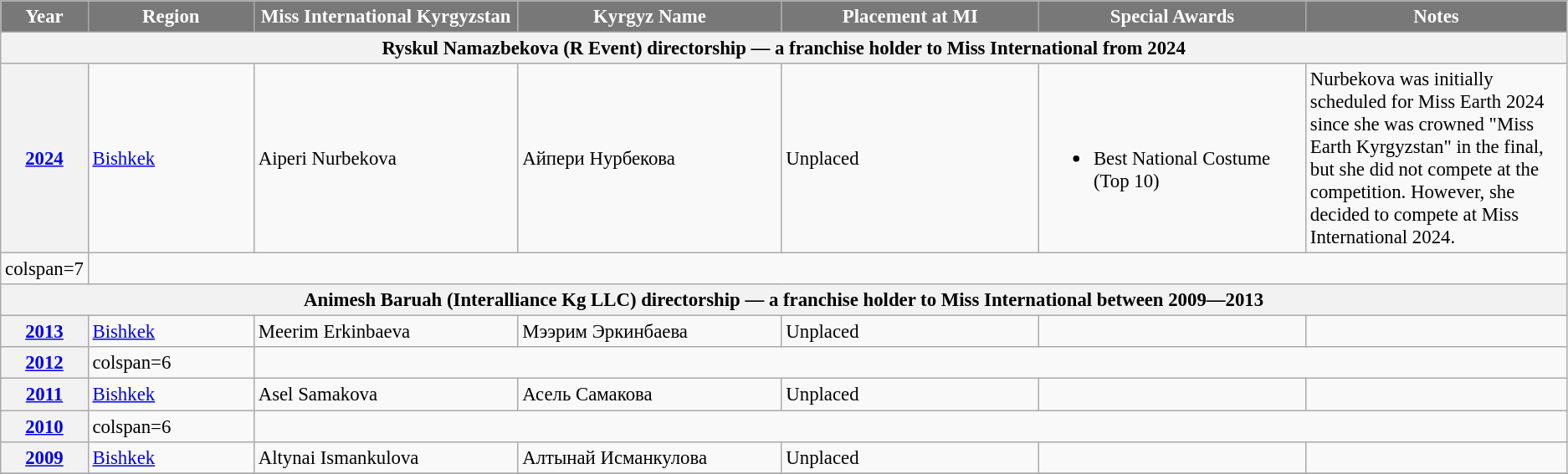<table class="wikitable " style="font-size: 95%;">
<tr>
<th width="60" style="background-color:#787878;color:#FFFFFF;">Year</th>
<th width="150" style="background-color:#787878;color:#FFFFFF;">Region</th>
<th width="250" style="background-color:#787878;color:#FFFFFF;">Miss International Kyrgyzstan</th>
<th width="250" style="background-color:#787878;color:#FFFFFF;">Kyrgyz Name</th>
<th width="250" style="background-color:#787878;color:#FFFFFF;">Placement at MI</th>
<th width="250" style="background-color:#787878;color:#FFFFFF;">Special Awards</th>
<th width="250" style="background-color:#787878;color:#FFFFFF;">Notes</th>
</tr>
<tr>
<th colspan="7">Ryskul Namazbekova (R Event) directorship — a franchise holder to Miss International from 2024</th>
</tr>
<tr>
<th><a href='#'>2024</a></th>
<td><a href='#'>Bishkek</a></td>
<td>Aiperi Nurbekova</td>
<td>Айпери Нурбекова</td>
<td>Unplaced</td>
<td><br><ul><li>Best National Costume (Top 10)</li></ul></td>
<td>Nurbekova was initially scheduled for Miss Earth 2024 since she was crowned "Miss Earth Kyrgyzstan" in the final, but she did not compete at the competition. However, she decided to compete at Miss International 2024.</td>
</tr>
<tr>
<td>colspan=7 </td>
</tr>
<tr>
<th colspan="7">Animesh Baruah (Interalliance Kg LLC) directorship — a franchise holder to Miss International between 2009―2013</th>
</tr>
<tr>
<th><a href='#'>2013</a></th>
<td><a href='#'>Bishkek</a></td>
<td>Meerim Erkinbaeva</td>
<td>Мээрим Эркинбаева</td>
<td>Unplaced</td>
<td></td>
<td></td>
</tr>
<tr>
<th><a href='#'>2012</a></th>
<td>colspan=6 </td>
</tr>
<tr>
<th><a href='#'>2011</a></th>
<td><a href='#'>Bishkek</a></td>
<td>Asel Samakova</td>
<td>Асель Самакова</td>
<td>Unplaced</td>
<td></td>
<td></td>
</tr>
<tr>
<th><a href='#'>2010</a></th>
<td>colspan=6 </td>
</tr>
<tr>
<th><a href='#'>2009</a></th>
<td><a href='#'>Bishkek</a></td>
<td>Altynai Ismankulova</td>
<td>Алтынай Исманкулова</td>
<td>Unplaced</td>
<td></td>
<td></td>
</tr>
<tr>
</tr>
</table>
